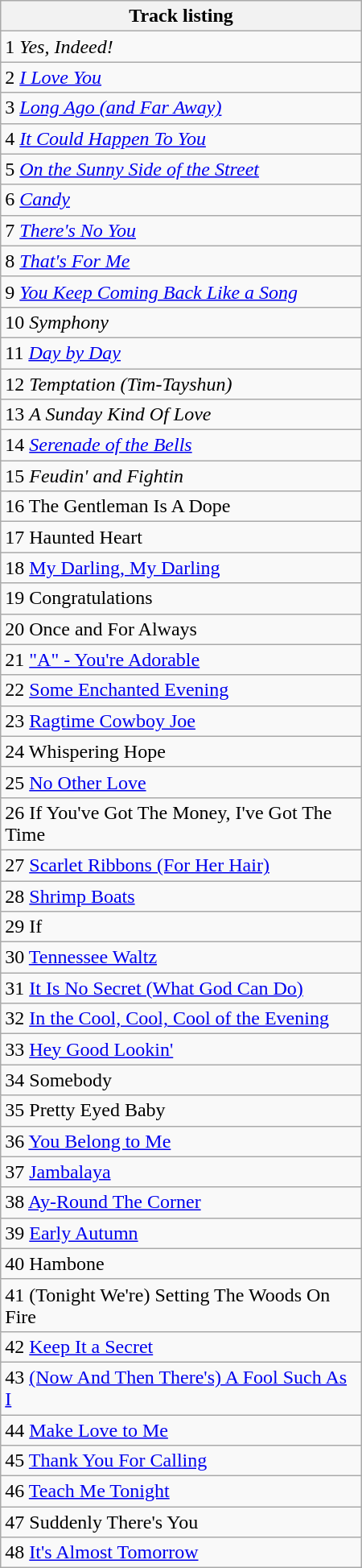<table class="wikitable collapsible collapsed" style="width:300px;">
<tr>
<th>Track listing</th>
</tr>
<tr>
<td>1 <em>Yes, Indeed!</em></td>
</tr>
<tr>
<td>2 <em><a href='#'>I Love You</a></em></td>
</tr>
<tr>
<td>3 <em><a href='#'>Long Ago (and Far Away)</a></em></td>
</tr>
<tr>
<td>4 <em><a href='#'>It Could Happen To You</a></em></td>
</tr>
<tr>
<td>5 <em><a href='#'>On the Sunny Side of the Street</a></em></td>
</tr>
<tr>
<td>6 <em><a href='#'>Candy</a></em></td>
</tr>
<tr>
<td>7 <em><a href='#'>There's No You</a></em></td>
</tr>
<tr>
<td>8 <em><a href='#'>That's For Me</a></em></td>
</tr>
<tr>
<td>9 <em><a href='#'>You Keep Coming Back Like a Song</a></em></td>
</tr>
<tr>
<td>10 <em>Symphony</em></td>
</tr>
<tr>
<td>11 <em><a href='#'>Day by Day</a></em></td>
</tr>
<tr>
<td>12 <em>Temptation (Tim-Tayshun)</em></td>
</tr>
<tr>
<td>13 <em>A Sunday Kind Of Love</em></td>
</tr>
<tr>
<td>14 <em><a href='#'>Serenade of the Bells</a></em></td>
</tr>
<tr>
<td>15 <em>Feudin' and Fightin<strong></td>
</tr>
<tr>
<td>16 </em>The Gentleman Is A Dope<em></td>
</tr>
<tr>
<td>17 </em>Haunted Heart<em></td>
</tr>
<tr>
<td>18 </em><a href='#'>My Darling, My Darling</a><em></td>
</tr>
<tr>
<td>19 </em>Congratulations<em></td>
</tr>
<tr>
<td>20 </em>Once and For Always<em></td>
</tr>
<tr>
<td>21 </em><a href='#'>"A" - You're Adorable</a><em></td>
</tr>
<tr>
<td>22 </em><a href='#'>Some Enchanted Evening</a><em></td>
</tr>
<tr>
<td>23 </em><a href='#'>Ragtime Cowboy Joe</a><em></td>
</tr>
<tr>
<td>24 </em>Whispering Hope<em></td>
</tr>
<tr>
<td>25 </em><a href='#'>No Other Love</a><em></td>
</tr>
<tr>
<td>26 </em>If You've Got The Money, I've Got The Time<em></td>
</tr>
<tr>
<td>27 </em><a href='#'>Scarlet Ribbons (For Her Hair)</a><em></td>
</tr>
<tr>
<td>28 </em><a href='#'>Shrimp Boats</a><em></td>
</tr>
<tr>
<td>29 </em>If<em></td>
</tr>
<tr>
<td>30 </em><a href='#'>Tennessee Waltz</a><em></td>
</tr>
<tr>
<td>31 </em><a href='#'>It Is No Secret (What God Can Do)</a><em></td>
</tr>
<tr>
<td>32 </em><a href='#'>In the Cool, Cool, Cool of the Evening</a><em></td>
</tr>
<tr>
<td>33 </em><a href='#'>Hey Good Lookin'</a><em></td>
</tr>
<tr>
<td>34 </em>Somebody<em></td>
</tr>
<tr>
<td>35 </em>Pretty Eyed Baby<em></td>
</tr>
<tr>
<td>36 </em><a href='#'>You Belong to Me</a><em></td>
</tr>
<tr>
<td>37 </em><a href='#'>Jambalaya</a><em></td>
</tr>
<tr>
<td>38 </em><a href='#'>Ay-Round The Corner</a><em></td>
</tr>
<tr>
<td>39 </em><a href='#'>Early Autumn</a><em></td>
</tr>
<tr>
<td>40 </em>Hambone<em></td>
</tr>
<tr>
<td>41 </em>(Tonight We're) Setting The Woods On Fire<em></td>
</tr>
<tr>
<td>42 </em><a href='#'>Keep It a Secret</a><em></td>
</tr>
<tr>
<td>43 </em><a href='#'>(Now And Then There's) A Fool Such As I</a><em></td>
</tr>
<tr>
<td>44 </em><a href='#'>Make Love to Me</a><em></td>
</tr>
<tr>
<td>45 </em><a href='#'>Thank You For Calling</a><em></td>
</tr>
<tr>
<td>46 </em><a href='#'>Teach Me Tonight</a><em></td>
</tr>
<tr>
<td>47 </em>Suddenly There's You<em></td>
</tr>
<tr>
<td>48 </em><a href='#'>It's Almost Tomorrow</a><em></td>
</tr>
</table>
